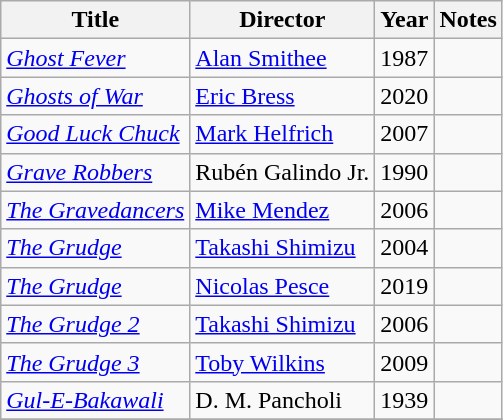<table class="wikitable">
<tr>
<th>Title</th>
<th>Director</th>
<th>Year</th>
<th>Notes</th>
</tr>
<tr>
<td><em><a href='#'>Ghost Fever</a></em></td>
<td><a href='#'>Alan Smithee</a></td>
<td>1987</td>
<td></td>
</tr>
<tr>
<td><em><a href='#'>Ghosts of War</a></em></td>
<td><a href='#'>Eric Bress</a></td>
<td>2020</td>
<td></td>
</tr>
<tr>
<td><em><a href='#'>Good Luck Chuck</a></em></td>
<td><a href='#'>Mark Helfrich</a></td>
<td>2007</td>
<td></td>
</tr>
<tr>
<td><em><a href='#'>Grave Robbers</a></em> </td>
<td>Rubén Galindo Jr.</td>
<td>1990</td>
<td></td>
</tr>
<tr>
<td><em><a href='#'>The Gravedancers</a></em></td>
<td><a href='#'>Mike Mendez</a></td>
<td>2006</td>
<td></td>
</tr>
<tr>
<td><em><a href='#'>The Grudge</a></em></td>
<td><a href='#'>Takashi Shimizu</a></td>
<td>2004</td>
<td></td>
</tr>
<tr>
<td><em><a href='#'>The Grudge</a></em></td>
<td><a href='#'>Nicolas Pesce</a></td>
<td>2019</td>
<td></td>
</tr>
<tr>
<td><em><a href='#'>The Grudge 2</a></em></td>
<td><a href='#'>Takashi Shimizu</a></td>
<td>2006</td>
<td></td>
</tr>
<tr>
<td><em><a href='#'>The Grudge 3</a></em></td>
<td><a href='#'>Toby Wilkins</a></td>
<td>2009</td>
<td></td>
</tr>
<tr>
<td><em><a href='#'>Gul-E-Bakawali</a></em></td>
<td>D. M. Pancholi</td>
<td>1939</td>
<td></td>
</tr>
<tr>
</tr>
</table>
